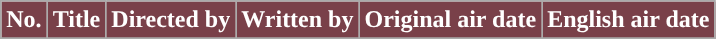<table class="wikitable plainrowheaders">
<tr>
<th style="background:#794049 ; color:#FFFFFF;">No.</th>
<th style="background:#794049 ; color:#FFFFFF;">Title</th>
<th style="background:#794049 ; color:#FFFFFF;">Directed by</th>
<th style="background:#794049 ; color:#FFFFFF;">Written by</th>
<th style="background:#794049 ; color:#FFFFFF;">Original air date</th>
<th style="background:#794049 ; color:#FFFFFF;">English air date</th>
</tr>
<tr>
</tr>
</table>
